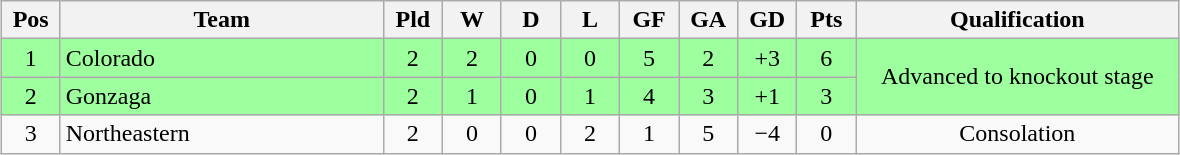<table class="wikitable" style="text-align:center; margin: 1em auto">
<tr>
<th style=width:2em>Pos</th>
<th style=width:13em>Team</th>
<th style=width:2em>Pld</th>
<th style=width:2em>W</th>
<th style=width:2em>D</th>
<th style=width:2em>L</th>
<th style=width:2em>GF</th>
<th style=width:2em>GA</th>
<th style=width:2em>GD</th>
<th style=width:2em>Pts</th>
<th style=width:13em>Qualification</th>
</tr>
<tr bgcolor="#9eff9e">
<td>1</td>
<td style="text-align:left">Colorado</td>
<td>2</td>
<td>2</td>
<td>0</td>
<td>0</td>
<td>5</td>
<td>2</td>
<td>+3</td>
<td>6</td>
<td rowspan="2">Advanced to knockout stage</td>
</tr>
<tr bgcolor="#9eff9e">
<td>2</td>
<td style="text-align:left">Gonzaga</td>
<td>2</td>
<td>1</td>
<td>0</td>
<td>1</td>
<td>4</td>
<td>3</td>
<td>+1</td>
<td>3</td>
</tr>
<tr>
<td>3</td>
<td style="text-align:left">Northeastern</td>
<td>2</td>
<td>0</td>
<td>0</td>
<td>2</td>
<td>1</td>
<td>5</td>
<td>−4</td>
<td>0</td>
<td>Consolation</td>
</tr>
</table>
